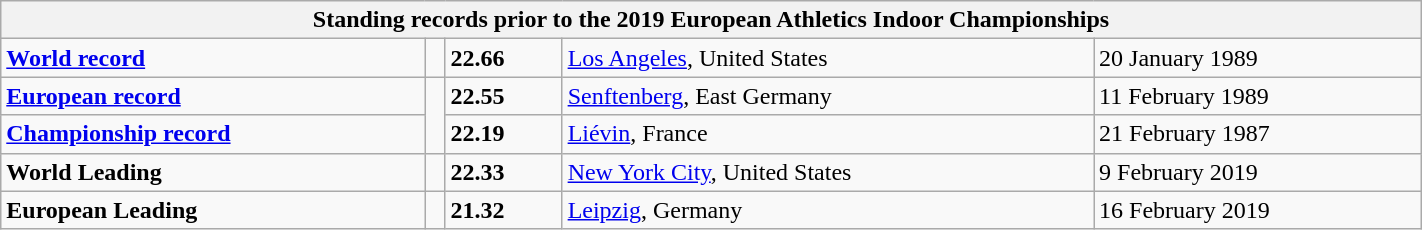<table class="wikitable" width=75%>
<tr>
<th colspan="5">Standing records prior to the 2019 European Athletics Indoor Championships</th>
</tr>
<tr>
<td><strong><a href='#'>World record</a></strong></td>
<td></td>
<td><strong>22.66</strong></td>
<td><a href='#'>Los Angeles</a>, United States</td>
<td>20 January 1989</td>
</tr>
<tr>
<td><strong><a href='#'>European record</a></strong></td>
<td rowspan=2></td>
<td><strong>22.55</strong></td>
<td><a href='#'>Senftenberg</a>, East Germany</td>
<td>11 February 1989</td>
</tr>
<tr>
<td><strong><a href='#'>Championship record</a></strong></td>
<td><strong>22.19</strong></td>
<td><a href='#'>Liévin</a>, France</td>
<td>21 February 1987</td>
</tr>
<tr>
<td><strong>World Leading</strong></td>
<td></td>
<td><strong>22.33</strong></td>
<td><a href='#'>New York City</a>, United States</td>
<td>9 February 2019</td>
</tr>
<tr>
<td><strong>European Leading</strong></td>
<td></td>
<td><strong>21.32</strong></td>
<td><a href='#'>Leipzig</a>, Germany</td>
<td>16 February 2019</td>
</tr>
</table>
